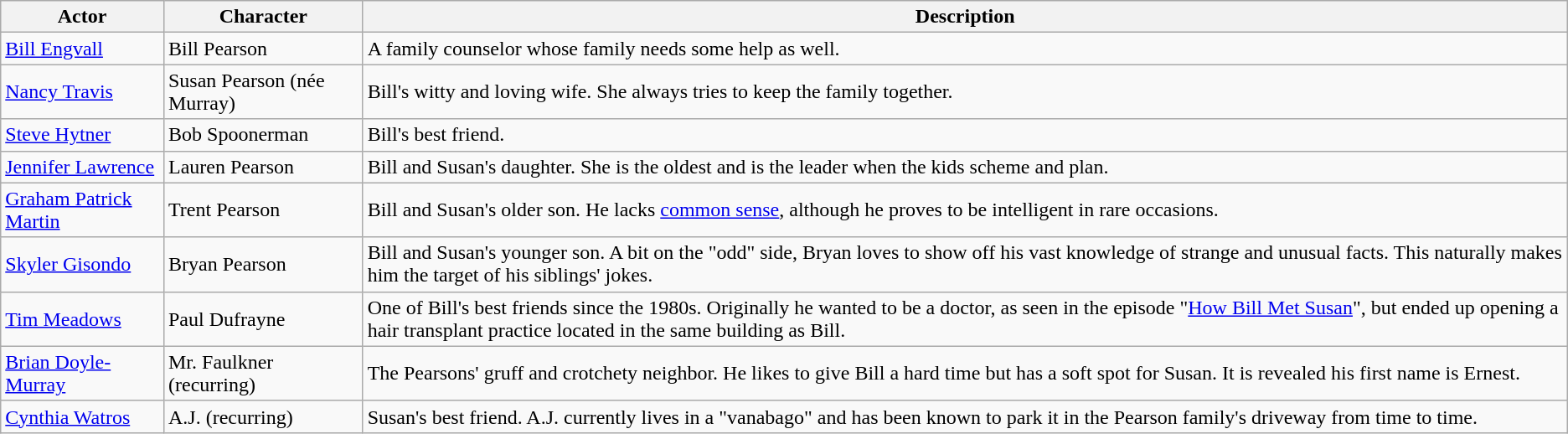<table class="wikitable">
<tr>
<th>Actor</th>
<th>Character</th>
<th>Description</th>
</tr>
<tr>
<td><a href='#'>Bill Engvall</a></td>
<td>Bill Pearson</td>
<td>A family counselor whose family needs some help as well.</td>
</tr>
<tr>
<td><a href='#'>Nancy Travis</a></td>
<td>Susan Pearson (née Murray)</td>
<td>Bill's witty and loving wife. She always tries to keep the family together.</td>
</tr>
<tr>
<td><a href='#'>Steve Hytner</a></td>
<td>Bob Spoonerman</td>
<td>Bill's best friend.</td>
</tr>
<tr>
<td><a href='#'>Jennifer Lawrence</a></td>
<td>Lauren Pearson</td>
<td>Bill and Susan's daughter. She is the oldest and is the leader when the kids scheme and plan.</td>
</tr>
<tr>
<td><a href='#'>Graham Patrick Martin</a></td>
<td>Trent Pearson</td>
<td>Bill and Susan's older son. He lacks <a href='#'>common sense</a>, although he proves to be intelligent in rare occasions.</td>
</tr>
<tr>
<td><a href='#'>Skyler Gisondo</a></td>
<td>Bryan Pearson</td>
<td>Bill and Susan's younger son. A bit on the "odd" side, Bryan loves to show off his vast knowledge of strange and unusual facts. This naturally makes him the target of his siblings' jokes.</td>
</tr>
<tr>
<td><a href='#'>Tim Meadows</a></td>
<td>Paul Dufrayne</td>
<td>One of Bill's best friends since the 1980s. Originally he wanted to be a doctor, as seen in the episode "<a href='#'>How Bill Met Susan</a>", but ended up opening a hair transplant practice located in the same building as Bill.</td>
</tr>
<tr>
<td><a href='#'>Brian Doyle-Murray</a></td>
<td>Mr. Faulkner (recurring)</td>
<td>The Pearsons' gruff and crotchety neighbor. He likes to give Bill a hard time but has a soft spot for Susan. It is revealed his first name is Ernest.</td>
</tr>
<tr>
<td><a href='#'>Cynthia Watros</a></td>
<td>A.J. (recurring)</td>
<td>Susan's best friend.  A.J. currently lives in a "vanabago" and has been known to park it in the Pearson family's driveway from time to time.</td>
</tr>
</table>
